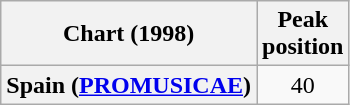<table class="wikitable sortable plainrowheaders">
<tr>
<th>Chart (1998)</th>
<th>Peak<br>position</th>
</tr>
<tr>
<th scope="row">Spain (<a href='#'>PROMUSICAE</a>)</th>
<td style="text-align:center;">40</td>
</tr>
</table>
